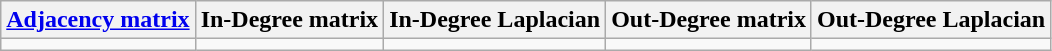<table class="wikitable">
<tr>
<th><a href='#'>Adjacency matrix</a></th>
<th>In-Degree matrix</th>
<th>In-Degree Laplacian</th>
<th>Out-Degree matrix</th>
<th>Out-Degree Laplacian</th>
</tr>
<tr>
<td></td>
<td></td>
<td></td>
<td></td>
<td></td>
</tr>
</table>
